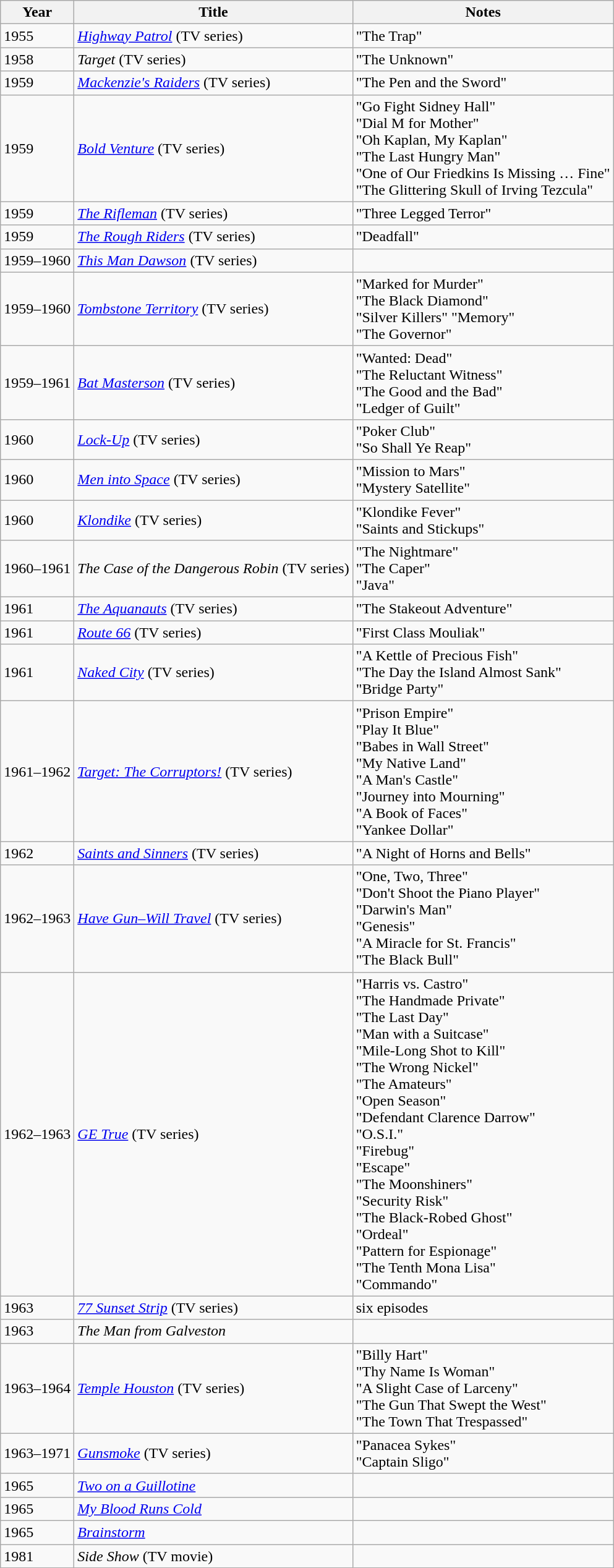<table class="wikitable sortable">
<tr>
<th>Year</th>
<th>Title</th>
<th class="unsortable">Notes</th>
</tr>
<tr>
<td>1955</td>
<td><em><a href='#'>Highway Patrol</a></em> (TV series)</td>
<td>"The Trap"</td>
</tr>
<tr>
<td>1958</td>
<td><em>Target</em> (TV series)</td>
<td>"The Unknown"</td>
</tr>
<tr>
<td>1959</td>
<td><em><a href='#'>Mackenzie's Raiders</a></em> (TV series)</td>
<td>"The Pen and the Sword"</td>
</tr>
<tr>
<td>1959</td>
<td><em><a href='#'>Bold Venture</a></em> (TV series)</td>
<td>"Go Fight Sidney Hall"<br>"Dial M for Mother"<br>"Oh Kaplan, My Kaplan"<br>"The Last Hungry Man"<br>"One of Our Friedkins Is Missing … Fine"<br>"The Glittering Skull of Irving Tezcula"</td>
</tr>
<tr>
<td>1959</td>
<td><em><a href='#'>The Rifleman</a></em> (TV series)</td>
<td>"Three Legged Terror"</td>
</tr>
<tr>
<td>1959</td>
<td><em><a href='#'>The Rough Riders</a></em> (TV series)</td>
<td>"Deadfall"</td>
</tr>
<tr>
<td>1959–1960</td>
<td><em><a href='#'>This Man Dawson</a></em> (TV series)</td>
<td></td>
</tr>
<tr>
<td>1959–1960</td>
<td><em><a href='#'>Tombstone Territory</a></em> (TV series)</td>
<td>"Marked for Murder"<br>"The Black Diamond"<br>"Silver Killers"
"Memory"<br>"The Governor"</td>
</tr>
<tr>
<td>1959–1961</td>
<td><em><a href='#'>Bat Masterson</a></em> (TV series)</td>
<td>"Wanted: Dead"<br>"The Reluctant Witness"<br>"The Good and the Bad"<br>"Ledger of Guilt"</td>
</tr>
<tr>
<td>1960</td>
<td><em><a href='#'>Lock-Up</a></em> (TV series)</td>
<td>"Poker Club"<br>"So Shall Ye Reap"</td>
</tr>
<tr>
<td>1960</td>
<td><em><a href='#'>Men into Space</a></em> (TV series)</td>
<td>"Mission to Mars"<br>"Mystery Satellite"</td>
</tr>
<tr>
<td>1960</td>
<td><em><a href='#'>Klondike</a></em> (TV series)</td>
<td>"Klondike Fever"<br>"Saints and Stickups"</td>
</tr>
<tr>
<td>1960–1961</td>
<td><em>The Case of the Dangerous Robin</em> (TV series)</td>
<td>"The Nightmare"<br>"The Caper"<br>"Java"</td>
</tr>
<tr>
<td>1961</td>
<td><em><a href='#'>The Aquanauts</a></em> (TV series)</td>
<td>"The Stakeout Adventure"</td>
</tr>
<tr>
<td>1961</td>
<td><em><a href='#'>Route 66</a></em> (TV series)</td>
<td>"First Class Mouliak"</td>
</tr>
<tr>
<td>1961</td>
<td><em><a href='#'>Naked City</a></em> (TV series)</td>
<td>"A Kettle of Precious Fish"<br>"The Day the Island Almost Sank"<br>"Bridge Party"</td>
</tr>
<tr>
<td>1961–1962</td>
<td><em><a href='#'>Target: The Corruptors!</a></em> (TV series)</td>
<td>"Prison Empire"<br>"Play It Blue"<br>"Babes in Wall Street"<br>"My Native Land"<br>"A Man's Castle"<br>"Journey into Mourning"<br>"A Book of Faces"<br>"Yankee Dollar"</td>
</tr>
<tr>
<td>1962</td>
<td><em><a href='#'>Saints and Sinners</a></em> (TV series)</td>
<td>"A Night of Horns and Bells"</td>
</tr>
<tr>
<td>1962–1963</td>
<td><em><a href='#'>Have Gun–Will Travel</a></em> (TV series)</td>
<td>"One, Two, Three"<br>"Don't Shoot the Piano Player"<br>"Darwin's Man"<br>"Genesis"<br>"A Miracle for St. Francis"<br>"The Black Bull"</td>
</tr>
<tr>
<td>1962–1963</td>
<td><em><a href='#'>GE True</a></em> (TV series)</td>
<td>"Harris vs. Castro"<br>"The Handmade Private"<br>"The Last Day"<br>"Man with a Suitcase"<br>"Mile-Long Shot to Kill"<br>"The Wrong Nickel"<br>"The Amateurs"<br>"Open Season"<br>"Defendant Clarence Darrow"<br>"O.S.I."<br>"Firebug"<br>"Escape"<br>"The Moonshiners"<br>"Security Risk"<br>"The Black-Robed Ghost"<br>"Ordeal"<br>"Pattern for Espionage"<br>"The Tenth Mona Lisa"<br>"Commando"</td>
</tr>
<tr>
<td>1963</td>
<td><em><a href='#'>77 Sunset Strip</a></em> (TV series)</td>
<td>six episodes</td>
</tr>
<tr>
<td>1963</td>
<td><em>The Man from Galveston</em></td>
<td></td>
</tr>
<tr>
<td>1963–1964</td>
<td><em><a href='#'>Temple Houston</a></em> (TV series)</td>
<td>"Billy Hart"<br>"Thy Name Is Woman"<br>"A Slight Case of Larceny"<br>"The Gun That Swept the West"<br>"The Town That Trespassed"</td>
</tr>
<tr>
<td>1963–1971</td>
<td><em><a href='#'>Gunsmoke</a></em> (TV series)</td>
<td>"Panacea Sykes"<br>"Captain Sligo"</td>
</tr>
<tr>
<td>1965</td>
<td><em><a href='#'>Two on a Guillotine</a></em></td>
<td></td>
</tr>
<tr>
<td>1965</td>
<td><em><a href='#'>My Blood Runs Cold</a></em></td>
<td></td>
</tr>
<tr>
<td>1965</td>
<td><em><a href='#'>Brainstorm</a></em></td>
<td></td>
</tr>
<tr>
<td>1981</td>
<td><em>Side Show</em> (TV movie)</td>
<td></td>
</tr>
</table>
